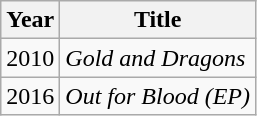<table class="wikitable">
<tr>
<th><strong>Year</strong></th>
<th><strong>Title</strong></th>
</tr>
<tr>
<td>2010</td>
<td><em>Gold and Dragons</em></td>
</tr>
<tr>
<td>2016</td>
<td><em>Out for Blood (EP)</em></td>
</tr>
</table>
